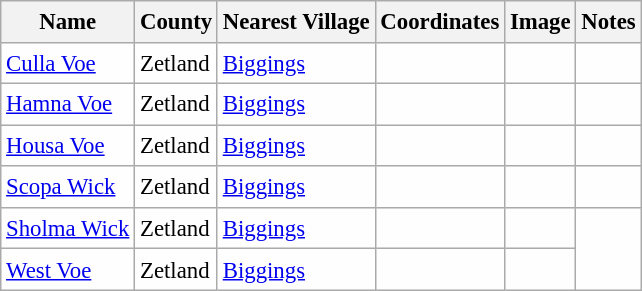<table class="wikitable sortable" style="table-layout:fixed;background-color:#FEFEFE;font-size:95%;padding:0.30em;line-height:1.35em;">
<tr>
<th scope="col">Name</th>
<th scope="col">County</th>
<th scope="col">Nearest Village</th>
<th scope="col" data-sort-type="number">Coordinates</th>
<th scope="col">Image</th>
<th scope="col">Notes</th>
</tr>
<tr>
<td><a href='#'>Culla Voe</a></td>
<td>Zetland</td>
<td><a href='#'>Biggings</a></td>
<td></td>
<td></td>
<td></td>
</tr>
<tr>
<td><a href='#'>Hamna Voe</a></td>
<td>Zetland</td>
<td><a href='#'>Biggings</a></td>
<td></td>
<td></td>
<td></td>
</tr>
<tr>
<td><a href='#'>Housa Voe</a></td>
<td>Zetland</td>
<td><a href='#'>Biggings</a></td>
<td></td>
<td></td>
<td></td>
</tr>
<tr>
<td><a href='#'>Scopa Wick</a></td>
<td>Zetland</td>
<td><a href='#'>Biggings</a></td>
<td></td>
<td></td>
<td></td>
</tr>
<tr>
<td><a href='#'>Sholma Wick</a></td>
<td>Zetland</td>
<td><a href='#'>Biggings</a></td>
<td></td>
<td></td>
</tr>
<tr>
<td><a href='#'>West Voe</a></td>
<td>Zetland</td>
<td><a href='#'>Biggings</a></td>
<td></td>
<td></td>
</tr>
</table>
